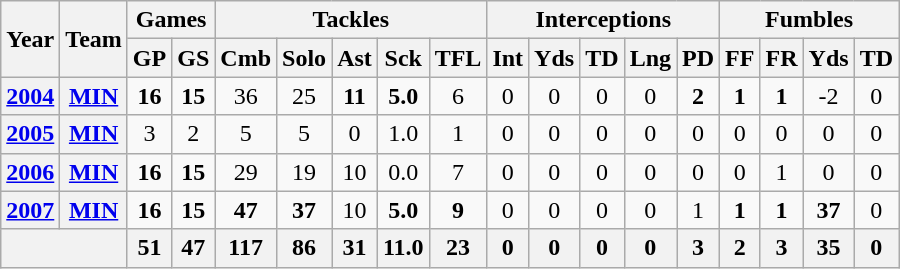<table class="wikitable" style="text-align:center">
<tr>
<th rowspan="2">Year</th>
<th rowspan="2">Team</th>
<th colspan="2">Games</th>
<th colspan="5">Tackles</th>
<th colspan="5">Interceptions</th>
<th colspan="4">Fumbles</th>
</tr>
<tr>
<th>GP</th>
<th>GS</th>
<th>Cmb</th>
<th>Solo</th>
<th>Ast</th>
<th>Sck</th>
<th>TFL</th>
<th>Int</th>
<th>Yds</th>
<th>TD</th>
<th>Lng</th>
<th>PD</th>
<th>FF</th>
<th>FR</th>
<th>Yds</th>
<th>TD</th>
</tr>
<tr>
<th><a href='#'>2004</a></th>
<th><a href='#'>MIN</a></th>
<td><strong>16</strong></td>
<td><strong>15</strong></td>
<td>36</td>
<td>25</td>
<td><strong>11</strong></td>
<td><strong>5.0</strong></td>
<td>6</td>
<td>0</td>
<td>0</td>
<td>0</td>
<td>0</td>
<td><strong>2</strong></td>
<td><strong>1</strong></td>
<td><strong>1</strong></td>
<td>-2</td>
<td>0</td>
</tr>
<tr>
<th><a href='#'>2005</a></th>
<th><a href='#'>MIN</a></th>
<td>3</td>
<td>2</td>
<td>5</td>
<td>5</td>
<td>0</td>
<td>1.0</td>
<td>1</td>
<td>0</td>
<td>0</td>
<td>0</td>
<td>0</td>
<td>0</td>
<td>0</td>
<td>0</td>
<td>0</td>
<td>0</td>
</tr>
<tr>
<th><a href='#'>2006</a></th>
<th><a href='#'>MIN</a></th>
<td><strong>16</strong></td>
<td><strong>15</strong></td>
<td>29</td>
<td>19</td>
<td>10</td>
<td>0.0</td>
<td>7</td>
<td>0</td>
<td>0</td>
<td>0</td>
<td>0</td>
<td>0</td>
<td>0</td>
<td>1</td>
<td>0</td>
<td>0</td>
</tr>
<tr>
<th><a href='#'>2007</a></th>
<th><a href='#'>MIN</a></th>
<td><strong>16</strong></td>
<td><strong>15</strong></td>
<td><strong>47</strong></td>
<td><strong>37</strong></td>
<td>10</td>
<td><strong>5.0</strong></td>
<td><strong>9</strong></td>
<td>0</td>
<td>0</td>
<td>0</td>
<td>0</td>
<td>1</td>
<td><strong>1</strong></td>
<td><strong>1</strong></td>
<td><strong>37</strong></td>
<td>0</td>
</tr>
<tr>
<th colspan="2"></th>
<th>51</th>
<th>47</th>
<th>117</th>
<th>86</th>
<th>31</th>
<th>11.0</th>
<th>23</th>
<th>0</th>
<th>0</th>
<th>0</th>
<th>0</th>
<th>3</th>
<th>2</th>
<th>3</th>
<th>35</th>
<th>0</th>
</tr>
</table>
